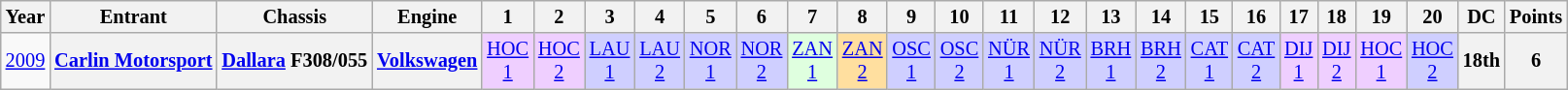<table class="wikitable" style="text-align:center; font-size:85%">
<tr>
<th>Year</th>
<th>Entrant</th>
<th>Chassis</th>
<th>Engine</th>
<th>1</th>
<th>2</th>
<th>3</th>
<th>4</th>
<th>5</th>
<th>6</th>
<th>7</th>
<th>8</th>
<th>9</th>
<th>10</th>
<th>11</th>
<th>12</th>
<th>13</th>
<th>14</th>
<th>15</th>
<th>16</th>
<th>17</th>
<th>18</th>
<th>19</th>
<th>20</th>
<th>DC</th>
<th>Points</th>
</tr>
<tr>
<td><a href='#'>2009</a></td>
<th nowrap><a href='#'>Carlin Motorsport</a></th>
<th nowrap><a href='#'>Dallara</a> F308/055</th>
<th><a href='#'>Volkswagen</a></th>
<td style="background:#EFCFFF;"><a href='#'>HOC<br>1</a><br></td>
<td style="background:#EFCFFF;"><a href='#'>HOC<br>2</a><br></td>
<td style="background:#CFCFFF;"><a href='#'>LAU<br>1</a><br></td>
<td style="background:#CFCFFF;"><a href='#'>LAU<br>2</a><br></td>
<td style="background:#CFCFFF;"><a href='#'>NOR<br>1</a><br></td>
<td style="background:#CFCFFF;"><a href='#'>NOR<br>2</a><br></td>
<td style="background:#DFFFDF;"><a href='#'>ZAN<br>1</a><br></td>
<td style="background:#FFDF9F;"><a href='#'>ZAN<br>2</a><br></td>
<td style="background:#CFCFFF;"><a href='#'>OSC<br>1</a><br></td>
<td style="background:#CFCFFF;"><a href='#'>OSC<br>2</a><br></td>
<td style="background:#CFCFFF;"><a href='#'>NÜR<br>1</a><br></td>
<td style="background:#CFCFFF;"><a href='#'>NÜR<br>2</a><br></td>
<td style="background:#CFCFFF;"><a href='#'>BRH<br>1</a><br></td>
<td style="background:#CFCFFF;"><a href='#'>BRH<br>2</a><br></td>
<td style="background:#CFCFFF;"><a href='#'>CAT<br>1</a><br></td>
<td style="background:#CFCFFF;"><a href='#'>CAT<br>2</a><br></td>
<td style="background:#EFCFFF;"><a href='#'>DIJ<br>1</a><br></td>
<td style="background:#EFCFFF;"><a href='#'>DIJ<br>2</a><br></td>
<td style="background:#EFCFFF;"><a href='#'>HOC<br>1</a><br></td>
<td style="background:#CFCFFF;"><a href='#'>HOC<br>2</a><br></td>
<th>18th</th>
<th>6</th>
</tr>
</table>
